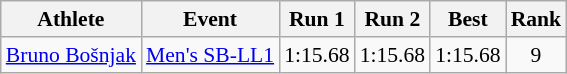<table class="wikitable" style="font-size:90%">
<tr>
<th>Athlete</th>
<th>Event</th>
<th>Run 1</th>
<th>Run 2</th>
<th>Best</th>
<th>Rank</th>
</tr>
<tr align=center>
<td align=left><a href='#'>Bruno Bošnjak</a></td>
<td align=left><a href='#'>Men's SB-LL1</a></td>
<td>1:15.68</td>
<td>1:15.68</td>
<td>1:15.68</td>
<td>9</td>
</tr>
</table>
